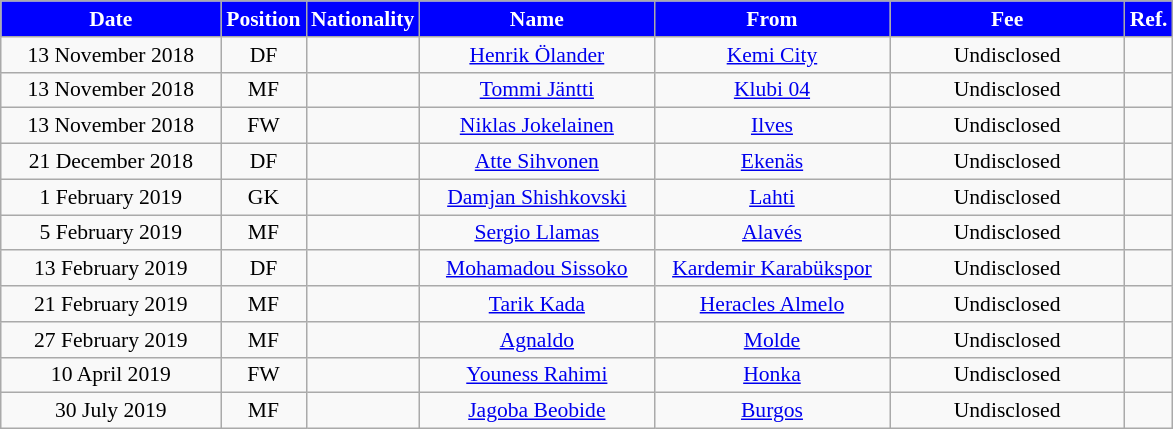<table class="wikitable"  style="text-align:center; font-size:90%; ">
<tr>
<th style="background:#00f; color:white; width:140px;">Date</th>
<th style="background:#00f; color:white; width:50px;">Position</th>
<th style="background:#00f; color:white; width:50px;">Nationality</th>
<th style="background:#00f; color:white; width:150px;">Name</th>
<th style="background:#00f; color:white; width:150px;">From</th>
<th style="background:#00f; color:white; width:150px;">Fee</th>
<th style="background:#00f; color:white; width:20px;">Ref.</th>
</tr>
<tr>
<td>13 November 2018</td>
<td>DF</td>
<td></td>
<td><a href='#'>Henrik Ölander</a></td>
<td><a href='#'>Kemi City</a></td>
<td>Undisclosed</td>
<td></td>
</tr>
<tr>
<td>13 November 2018</td>
<td>MF</td>
<td></td>
<td><a href='#'>Tommi Jäntti</a></td>
<td><a href='#'>Klubi 04</a></td>
<td>Undisclosed</td>
<td></td>
</tr>
<tr>
<td>13 November 2018</td>
<td>FW</td>
<td></td>
<td><a href='#'>Niklas Jokelainen</a></td>
<td><a href='#'>Ilves</a></td>
<td>Undisclosed</td>
<td></td>
</tr>
<tr>
<td>21 December 2018</td>
<td>DF</td>
<td></td>
<td><a href='#'>Atte Sihvonen</a></td>
<td><a href='#'>Ekenäs</a></td>
<td>Undisclosed</td>
<td></td>
</tr>
<tr>
<td>1 February 2019</td>
<td>GK</td>
<td></td>
<td><a href='#'>Damjan Shishkovski</a></td>
<td><a href='#'>Lahti</a></td>
<td>Undisclosed</td>
<td></td>
</tr>
<tr>
<td>5 February 2019</td>
<td>MF</td>
<td></td>
<td><a href='#'>Sergio Llamas</a></td>
<td><a href='#'>Alavés</a></td>
<td>Undisclosed</td>
<td></td>
</tr>
<tr>
<td>13 February 2019</td>
<td>DF</td>
<td></td>
<td><a href='#'>Mohamadou Sissoko</a></td>
<td><a href='#'>Kardemir Karabükspor</a></td>
<td>Undisclosed</td>
<td></td>
</tr>
<tr>
<td>21 February 2019</td>
<td>MF</td>
<td></td>
<td><a href='#'>Tarik Kada</a></td>
<td><a href='#'>Heracles Almelo</a></td>
<td>Undisclosed</td>
<td></td>
</tr>
<tr>
<td>27 February 2019</td>
<td>MF</td>
<td></td>
<td><a href='#'>Agnaldo</a></td>
<td><a href='#'>Molde</a></td>
<td>Undisclosed</td>
<td></td>
</tr>
<tr>
<td>10 April 2019</td>
<td>FW</td>
<td></td>
<td><a href='#'>Youness Rahimi</a></td>
<td><a href='#'>Honka</a></td>
<td>Undisclosed</td>
<td></td>
</tr>
<tr>
<td>30 July 2019</td>
<td>MF</td>
<td></td>
<td><a href='#'>Jagoba Beobide</a></td>
<td><a href='#'>Burgos</a></td>
<td>Undisclosed</td>
<td></td>
</tr>
</table>
